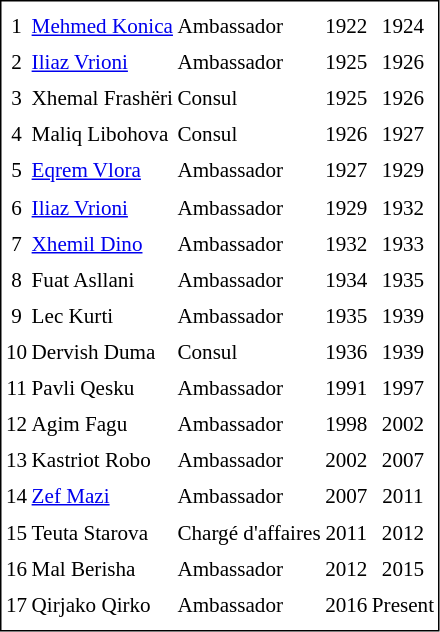<table cellpadding="0" cellspacing="3" style="border:1px solid #000000; font-size:88%; line-height: 1.5em;">
<tr>
<td><strong></strong></td>
<td><strong></strong></td>
<td><strong></strong></td>
<td colspan="2"></td>
</tr>
<tr>
<td align=center>1</td>
<td><a href='#'>Mehmed Konica</a></td>
<td>Ambassador</td>
<td align=center>1922</td>
<td align=center>1924</td>
</tr>
<tr>
<td align=center>2</td>
<td><a href='#'>Iliaz Vrioni</a></td>
<td>Ambassador</td>
<td align=center>1925</td>
<td align=center>1926</td>
</tr>
<tr>
<td align=center>3</td>
<td>Xhemal Frashëri</td>
<td>Consul</td>
<td align=center>1925</td>
<td align=center>1926</td>
</tr>
<tr>
<td align=center>4</td>
<td>Maliq Libohova</td>
<td>Consul</td>
<td align=center>1926</td>
<td align=center>1927</td>
</tr>
<tr>
<td align=center>5</td>
<td><a href='#'>Eqrem Vlora</a></td>
<td>Ambassador</td>
<td align=center>1927</td>
<td align=center>1929</td>
</tr>
<tr>
<td align=center>6</td>
<td><a href='#'>Iliaz Vrioni</a></td>
<td>Ambassador</td>
<td align=center>1929</td>
<td align=center>1932</td>
</tr>
<tr>
<td align=center>7</td>
<td><a href='#'>Xhemil Dino</a></td>
<td>Ambassador</td>
<td align=center>1932</td>
<td align=center>1933</td>
</tr>
<tr>
<td align=center>8</td>
<td>Fuat Asllani</td>
<td>Ambassador</td>
<td align=center>1934</td>
<td align=center>1935</td>
</tr>
<tr>
<td align=center>9</td>
<td>Lec Kurti</td>
<td>Ambassador</td>
<td align=center>1935</td>
<td align=center>1939</td>
</tr>
<tr>
<td align=center>10</td>
<td>Dervish Duma</td>
<td>Consul</td>
<td align=center>1936</td>
<td align=center>1939</td>
</tr>
<tr>
<td align=center>11</td>
<td>Pavli Qesku</td>
<td>Ambassador</td>
<td align=center>1991</td>
<td align=center>1997</td>
</tr>
<tr>
<td align=center>12</td>
<td>Agim Fagu</td>
<td>Ambassador</td>
<td align=center>1998</td>
<td align=center>2002</td>
</tr>
<tr>
<td align=center>13</td>
<td>Kastriot Robo</td>
<td>Ambassador</td>
<td align=center>2002</td>
<td align=center>2007</td>
</tr>
<tr>
<td align=center>14</td>
<td><a href='#'>Zef Mazi</a></td>
<td>Ambassador</td>
<td align=center>2007</td>
<td align=center>2011</td>
</tr>
<tr>
<td align=center>15</td>
<td>Teuta Starova</td>
<td>Chargé d'affaires</td>
<td align=center>2011</td>
<td align=center>2012</td>
</tr>
<tr>
<td align=center>16</td>
<td>Mal Berisha</td>
<td>Ambassador</td>
<td align=center>2012</td>
<td align=center>2015</td>
</tr>
<tr>
<td align=center>17</td>
<td>Qirjako Qirko</td>
<td>Ambassador</td>
<td align=center>2016</td>
<td align=center>Present</td>
</tr>
<tr>
</tr>
</table>
